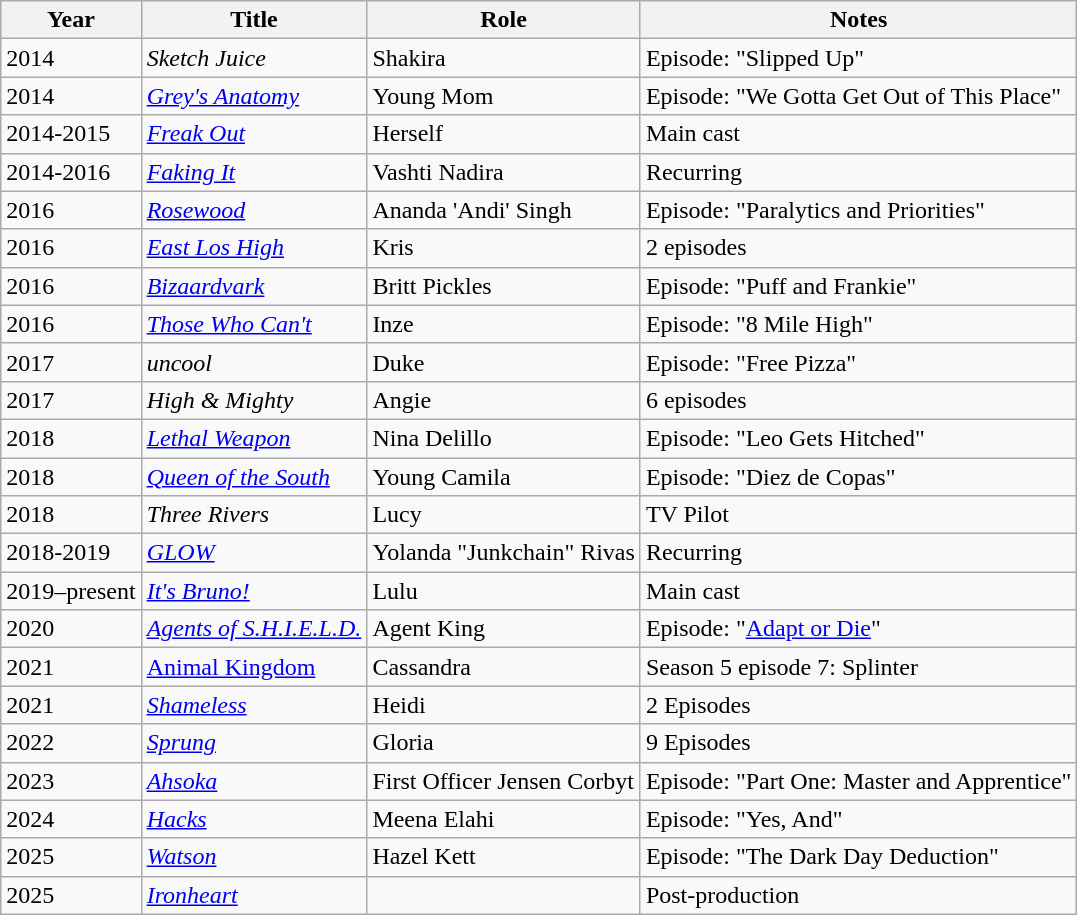<table class="wikitable sortable">
<tr>
<th>Year</th>
<th>Title</th>
<th>Role</th>
<th>Notes</th>
</tr>
<tr>
<td>2014</td>
<td><em>Sketch Juice</em></td>
<td>Shakira</td>
<td>Episode: "Slipped Up"</td>
</tr>
<tr>
<td>2014</td>
<td><em><a href='#'>Grey's Anatomy</a></em></td>
<td>Young Mom</td>
<td>Episode: "We Gotta Get Out of This Place"</td>
</tr>
<tr>
<td>2014-2015</td>
<td><em><a href='#'>Freak Out</a></em></td>
<td>Herself</td>
<td>Main cast</td>
</tr>
<tr>
<td>2014-2016</td>
<td><em><a href='#'>Faking It</a></em></td>
<td>Vashti Nadira</td>
<td>Recurring</td>
</tr>
<tr>
<td>2016</td>
<td><em><a href='#'>Rosewood</a></em></td>
<td>Ananda 'Andi' Singh</td>
<td>Episode: "Paralytics and Priorities"</td>
</tr>
<tr>
<td>2016</td>
<td><em><a href='#'>East Los High</a></em></td>
<td>Kris</td>
<td>2 episodes</td>
</tr>
<tr>
<td>2016</td>
<td><em><a href='#'>Bizaardvark</a></em></td>
<td>Britt Pickles</td>
<td>Episode: "Puff and Frankie"</td>
</tr>
<tr>
<td>2016</td>
<td><em><a href='#'>Those Who Can't</a></em></td>
<td>Inze</td>
<td>Episode: "8 Mile High"</td>
</tr>
<tr>
<td>2017</td>
<td><em>uncool</em></td>
<td>Duke</td>
<td>Episode: "Free Pizza"</td>
</tr>
<tr>
<td>2017</td>
<td><em>High & Mighty</em></td>
<td>Angie</td>
<td>6 episodes</td>
</tr>
<tr>
<td>2018</td>
<td><em><a href='#'>Lethal Weapon</a></em></td>
<td>Nina Delillo</td>
<td>Episode: "Leo Gets Hitched"</td>
</tr>
<tr>
<td>2018</td>
<td><em><a href='#'>Queen of the South</a></em></td>
<td>Young Camila</td>
<td>Episode: "Diez de Copas"</td>
</tr>
<tr>
<td>2018</td>
<td><em>Three Rivers</em></td>
<td>Lucy</td>
<td>TV Pilot</td>
</tr>
<tr>
<td>2018-2019</td>
<td><em><a href='#'>GLOW</a></em></td>
<td>Yolanda "Junkchain" Rivas</td>
<td>Recurring</td>
</tr>
<tr>
<td>2019–present</td>
<td><em><a href='#'>It's Bruno!</a></em></td>
<td>Lulu</td>
<td>Main cast</td>
</tr>
<tr>
<td>2020</td>
<td><em><a href='#'>Agents of S.H.I.E.L.D.</a></em></td>
<td>Agent King</td>
<td>Episode: "<a href='#'>Adapt or Die</a>"</td>
</tr>
<tr>
<td>2021</td>
<td><a href='#'>Animal Kingdom</a></td>
<td>Cassandra</td>
<td>Season 5 episode 7: Splinter</td>
</tr>
<tr>
<td>2021</td>
<td><em><a href='#'>Shameless</a></em></td>
<td>Heidi</td>
<td>2 Episodes</td>
</tr>
<tr>
<td>2022</td>
<td><em><a href='#'>Sprung</a></em></td>
<td>Gloria</td>
<td>9 Episodes</td>
</tr>
<tr>
<td>2023</td>
<td><em><a href='#'>Ahsoka</a></em></td>
<td>First Officer Jensen Corbyt</td>
<td>Episode: "Part One: Master and Apprentice"</td>
</tr>
<tr>
<td>2024</td>
<td><em><a href='#'>Hacks</a></em></td>
<td>Meena Elahi</td>
<td>Episode: "Yes, And"</td>
</tr>
<tr>
<td>2025</td>
<td><em><a href='#'>Watson</a></em></td>
<td>Hazel Kett</td>
<td>Episode: "The Dark Day Deduction"</td>
</tr>
<tr>
<td>2025</td>
<td><em><a href='#'>Ironheart</a></em></td>
<td></td>
<td>Post-production</td>
</tr>
</table>
